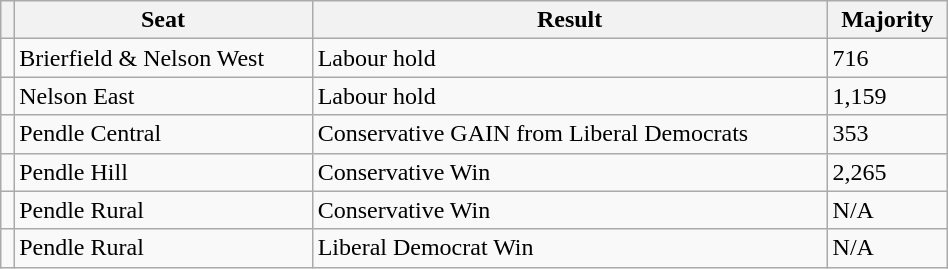<table class="wikitable" style="right; width:50%">
<tr>
<th></th>
<th>Seat</th>
<th>Result</th>
<th>Majority</th>
</tr>
<tr>
<td></td>
<td>Brierfield & Nelson West</td>
<td>Labour hold</td>
<td>716</td>
</tr>
<tr>
<td></td>
<td>Nelson East</td>
<td>Labour hold</td>
<td>1,159</td>
</tr>
<tr>
<td></td>
<td>Pendle Central</td>
<td>Conservative GAIN from Liberal Democrats</td>
<td>353</td>
</tr>
<tr>
<td></td>
<td>Pendle Hill</td>
<td>Conservative Win</td>
<td>2,265</td>
</tr>
<tr>
<td></td>
<td>Pendle Rural</td>
<td>Conservative Win</td>
<td>N/A</td>
</tr>
<tr>
<td></td>
<td>Pendle Rural</td>
<td>Liberal Democrat Win</td>
<td>N/A</td>
</tr>
</table>
